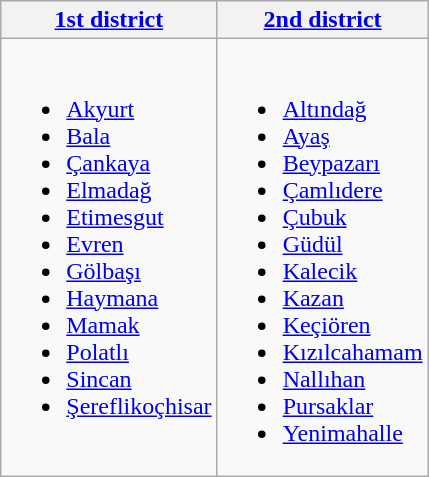<table class="wikitable">
<tr>
<th><a href='#'>1st district</a></th>
<th><a href='#'>2nd district</a></th>
</tr>
<tr style="vertical-align:top">
<td><br><ul><li><a href='#'>Akyurt</a></li><li><a href='#'>Bala</a></li><li><a href='#'>Çankaya</a></li><li><a href='#'>Elmadağ</a></li><li><a href='#'>Etimesgut</a></li><li><a href='#'>Evren</a></li><li><a href='#'>Gölbaşı</a></li><li><a href='#'>Haymana</a></li><li><a href='#'>Mamak</a></li><li><a href='#'>Polatlı</a></li><li><a href='#'>Sincan</a></li><li><a href='#'>Şereflikoçhisar</a></li></ul></td>
<td><br><ul><li><a href='#'>Altındağ</a></li><li><a href='#'>Ayaş</a></li><li><a href='#'>Beypazarı</a></li><li><a href='#'>Çamlıdere</a></li><li><a href='#'>Çubuk</a></li><li><a href='#'>Güdül</a></li><li><a href='#'>Kalecik</a></li><li><a href='#'>Kazan</a></li><li><a href='#'>Keçiören</a></li><li><a href='#'>Kızılcahamam</a></li><li><a href='#'>Nallıhan</a></li><li><a href='#'>Pursaklar</a></li><li><a href='#'>Yenimahalle</a></li></ul></td>
</tr>
</table>
